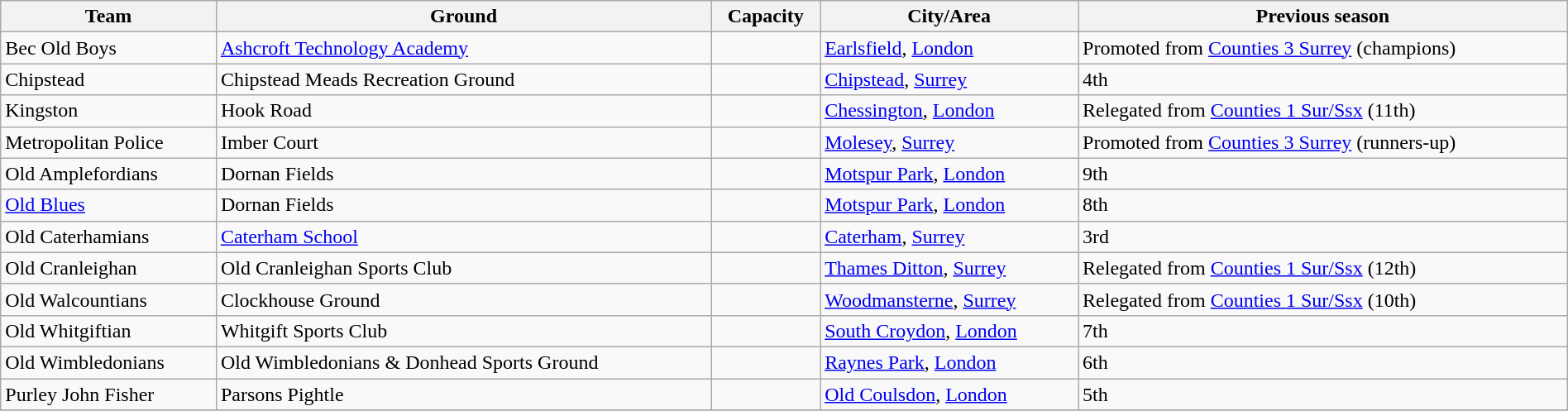<table class="wikitable sortable" width=100%>
<tr>
<th>Team</th>
<th>Ground</th>
<th>Capacity</th>
<th>City/Area</th>
<th>Previous season</th>
</tr>
<tr>
<td>Bec Old Boys</td>
<td><a href='#'>Ashcroft Technology Academy</a></td>
<td></td>
<td><a href='#'>Earlsfield</a>, <a href='#'>London</a></td>
<td>Promoted from <a href='#'>Counties 3 Surrey</a> (champions)</td>
</tr>
<tr>
<td>Chipstead</td>
<td>Chipstead Meads Recreation Ground</td>
<td></td>
<td><a href='#'>Chipstead</a>, <a href='#'>Surrey</a></td>
<td>4th</td>
</tr>
<tr>
<td>Kingston</td>
<td>Hook Road</td>
<td></td>
<td><a href='#'>Chessington</a>, <a href='#'>London</a></td>
<td>Relegated from <a href='#'> Counties 1 Sur/Ssx</a> (11th)</td>
</tr>
<tr>
<td>Metropolitan Police</td>
<td>Imber Court</td>
<td></td>
<td><a href='#'>Molesey</a>, <a href='#'>Surrey</a></td>
<td>Promoted from <a href='#'>Counties 3 Surrey</a> (runners-up)</td>
</tr>
<tr>
<td>Old Amplefordians</td>
<td>Dornan Fields</td>
<td></td>
<td><a href='#'>Motspur Park</a>, <a href='#'>London</a></td>
<td>9th</td>
</tr>
<tr>
<td><a href='#'>Old Blues</a></td>
<td>Dornan Fields</td>
<td></td>
<td><a href='#'>Motspur Park</a>, <a href='#'>London</a></td>
<td>8th</td>
</tr>
<tr>
<td>Old Caterhamians</td>
<td><a href='#'>Caterham School</a></td>
<td></td>
<td><a href='#'>Caterham</a>, <a href='#'>Surrey</a></td>
<td>3rd</td>
</tr>
<tr>
<td>Old Cranleighan</td>
<td>Old Cranleighan Sports Club</td>
<td></td>
<td><a href='#'>Thames Ditton</a>, <a href='#'>Surrey</a></td>
<td>Relegated from <a href='#'> Counties 1 Sur/Ssx</a> (12th)</td>
</tr>
<tr>
<td>Old Walcountians</td>
<td>Clockhouse Ground</td>
<td></td>
<td><a href='#'>Woodmansterne</a>, <a href='#'>Surrey</a></td>
<td>Relegated from <a href='#'> Counties 1 Sur/Ssx</a> (10th)</td>
</tr>
<tr>
<td>Old Whitgiftian</td>
<td>Whitgift Sports Club</td>
<td></td>
<td><a href='#'>South Croydon</a>, <a href='#'>London</a></td>
<td>7th</td>
</tr>
<tr>
<td>Old Wimbledonians</td>
<td>Old Wimbledonians & Donhead Sports Ground</td>
<td></td>
<td><a href='#'>Raynes Park</a>, <a href='#'>London</a></td>
<td>6th</td>
</tr>
<tr>
<td>Purley John Fisher</td>
<td>Parsons Pightle</td>
<td></td>
<td><a href='#'>Old Coulsdon</a>, <a href='#'>London</a></td>
<td>5th</td>
</tr>
<tr>
</tr>
</table>
